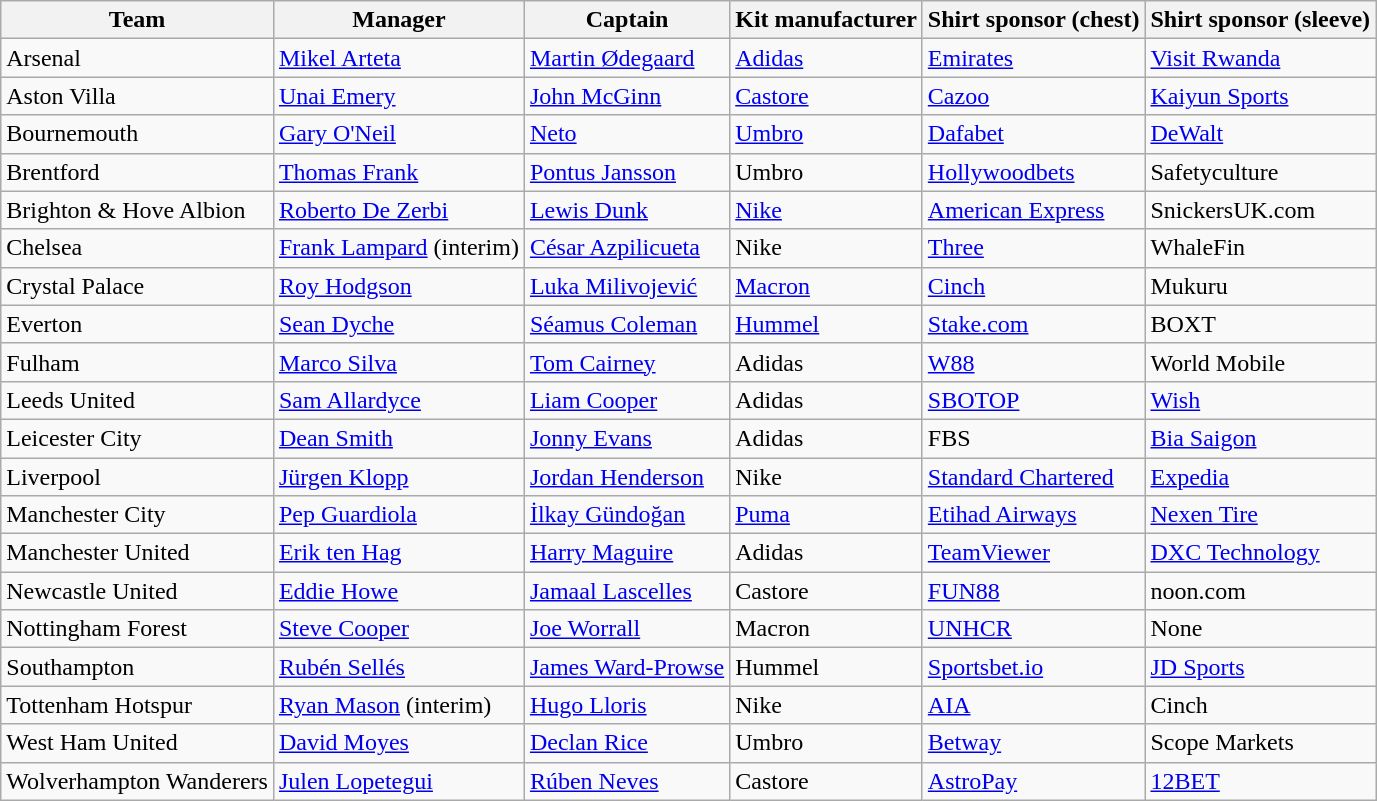<table class="wikitable sortable">
<tr>
<th>Team</th>
<th>Manager</th>
<th>Captain</th>
<th>Kit manufacturer</th>
<th>Shirt sponsor (chest)</th>
<th>Shirt sponsor (sleeve)</th>
</tr>
<tr>
<td>Arsenal</td>
<td data-sort-value="Arteta, Mikel"> <a href='#'>Mikel Arteta</a></td>
<td data-sort-value="Odegaard, Martin"> <a href='#'>Martin Ødegaard</a></td>
<td><a href='#'>Adidas</a></td>
<td><a href='#'>Emirates</a></td>
<td><a href='#'>Visit Rwanda</a></td>
</tr>
<tr>
<td>Aston Villa</td>
<td data-sort-value="Emery, Unai"> <a href='#'>Unai Emery</a></td>
<td data-sort-value="McGinn, John"> <a href='#'>John McGinn</a></td>
<td><a href='#'>Castore</a></td>
<td><a href='#'>Cazoo</a></td>
<td><a href='#'>Kaiyun Sports</a></td>
</tr>
<tr>
<td>Bournemouth</td>
<td data-sort-value="O'Neil, Gary"> <a href='#'>Gary O'Neil</a></td>
<td data-sort-value="Neto"> <a href='#'>Neto</a></td>
<td><a href='#'>Umbro</a></td>
<td><a href='#'>Dafabet</a></td>
<td><a href='#'>DeWalt</a></td>
</tr>
<tr>
<td>Brentford</td>
<td data-sort-value="Frank, Thomas"> <a href='#'>Thomas Frank</a></td>
<td data-sort-value="Jansson, Pontus"> <a href='#'>Pontus Jansson</a></td>
<td>Umbro</td>
<td><a href='#'>Hollywoodbets</a></td>
<td>Safetyculture</td>
</tr>
<tr>
<td>Brighton & Hove Albion</td>
<td data-sort-value="De Zerbi, Roberto"> <a href='#'>Roberto De Zerbi</a></td>
<td data-sort-value="Dunk, Lewis"> <a href='#'>Lewis Dunk</a></td>
<td><a href='#'>Nike</a></td>
<td><a href='#'>American Express</a></td>
<td>SnickersUK.com</td>
</tr>
<tr>
<td>Chelsea</td>
<td data-sort-value="Lampard, Frank"> <a href='#'>Frank Lampard</a> (interim)</td>
<td data-sort-value="Azpilicueta, Cesar"> <a href='#'>César Azpilicueta</a></td>
<td>Nike</td>
<td><a href='#'>Three</a></td>
<td>WhaleFin</td>
</tr>
<tr>
<td>Crystal Palace</td>
<td data-sort-value="Hodgson, Roy"> <a href='#'>Roy Hodgson</a></td>
<td data-sort-value="Milivojevic, Luka"> <a href='#'>Luka Milivojević</a></td>
<td><a href='#'>Macron</a></td>
<td><a href='#'>Cinch</a></td>
<td>Mukuru</td>
</tr>
<tr>
<td>Everton</td>
<td data-sort-value="Dyche, Sean"> <a href='#'>Sean Dyche</a></td>
<td data-sort-value="Coleman, Seamus"> <a href='#'>Séamus Coleman</a></td>
<td><a href='#'>Hummel</a></td>
<td><a href='#'>Stake.com</a></td>
<td>BOXT</td>
</tr>
<tr>
<td>Fulham</td>
<td data-sort-value="Silva, Marco"> <a href='#'>Marco Silva</a></td>
<td data-sort-value="Cairney, Tom"> <a href='#'>Tom Cairney</a></td>
<td>Adidas</td>
<td><a href='#'>W88</a></td>
<td>World Mobile</td>
</tr>
<tr>
<td>Leeds United</td>
<td data-sort-value="Gracia, Javi"> <a href='#'>Sam Allardyce</a></td>
<td data-sort-value="Cooper, Liam"> <a href='#'>Liam Cooper</a></td>
<td>Adidas</td>
<td><a href='#'>SBOTOP</a></td>
<td><a href='#'>Wish</a></td>
</tr>
<tr>
<td>Leicester City</td>
<td data-sort-value="Smith, Dean"> <a href='#'>Dean Smith</a></td>
<td data-sort-value="Evans, Jonny"> <a href='#'>Jonny Evans</a></td>
<td>Adidas</td>
<td>FBS</td>
<td><a href='#'>Bia Saigon</a></td>
</tr>
<tr>
<td>Liverpool</td>
<td data-sort-value="Klopp, Jurgen"> <a href='#'>Jürgen Klopp</a></td>
<td data-sort-value="Henderson, Jordan"> <a href='#'>Jordan Henderson</a></td>
<td>Nike</td>
<td><a href='#'>Standard Chartered</a></td>
<td><a href='#'>Expedia</a></td>
</tr>
<tr>
<td>Manchester City</td>
<td data-sort-value="Guardiola, Pep"> <a href='#'>Pep Guardiola</a></td>
<td data-sort-value="Gündoğan, İlkay"> <a href='#'>İlkay Gündoğan</a></td>
<td><a href='#'>Puma</a></td>
<td><a href='#'>Etihad Airways</a></td>
<td><a href='#'>Nexen Tire</a></td>
</tr>
<tr>
<td>Manchester United</td>
<td data-sort-value="Ten Hag, Erik"> <a href='#'>Erik ten Hag</a></td>
<td data-sort-value="Maguire, Harry"> <a href='#'>Harry Maguire</a></td>
<td>Adidas</td>
<td><a href='#'>TeamViewer</a></td>
<td><a href='#'>DXC Technology</a></td>
</tr>
<tr>
<td>Newcastle United</td>
<td data-sort-value="Howe, Eddie"> <a href='#'>Eddie Howe</a></td>
<td data-sort-value="Lascelles, Jamaal"> <a href='#'>Jamaal Lascelles</a></td>
<td>Castore</td>
<td><a href='#'>FUN88</a></td>
<td>noon.com</td>
</tr>
<tr>
<td>Nottingham Forest</td>
<td data-sort-value="Cooper, Steve"> <a href='#'>Steve Cooper</a></td>
<td data-sort-value="Worrall, Joe"> <a href='#'>Joe Worrall</a></td>
<td>Macron</td>
<td><a href='#'>UNHCR</a></td>
<td>None</td>
</tr>
<tr>
<td>Southampton</td>
<td data-sort-value="Sellés, Rubén"> <a href='#'>Rubén Sellés</a></td>
<td data-sort-value="Ward-Prowse, James"> <a href='#'>James Ward-Prowse</a></td>
<td>Hummel</td>
<td><a href='#'>Sportsbet.io</a></td>
<td><a href='#'>JD Sports</a></td>
</tr>
<tr>
<td>Tottenham Hotspur</td>
<td data-sort-value="Mason, Ryan"> <a href='#'>Ryan Mason</a> (interim)</td>
<td data-sort-value="Lloris, Hugo"> <a href='#'>Hugo Lloris</a></td>
<td>Nike</td>
<td><a href='#'>AIA</a></td>
<td>Cinch</td>
</tr>
<tr>
<td>West Ham United</td>
<td data-sort-value="Moyes, David"> <a href='#'>David Moyes</a></td>
<td data-sort-value='Rice, Declan'> <a href='#'>Declan Rice</a></td>
<td>Umbro</td>
<td><a href='#'>Betway</a></td>
<td>Scope Markets</td>
</tr>
<tr>
<td>Wolverhampton Wanderers</td>
<td data-sort-value="Lopetegui, Julen"> <a href='#'>Julen Lopetegui</a></td>
<td data-sort-value="Neves, Ruben"> <a href='#'>Rúben Neves</a></td>
<td>Castore</td>
<td><a href='#'>AstroPay</a></td>
<td><a href='#'>12BET</a></td>
</tr>
</table>
